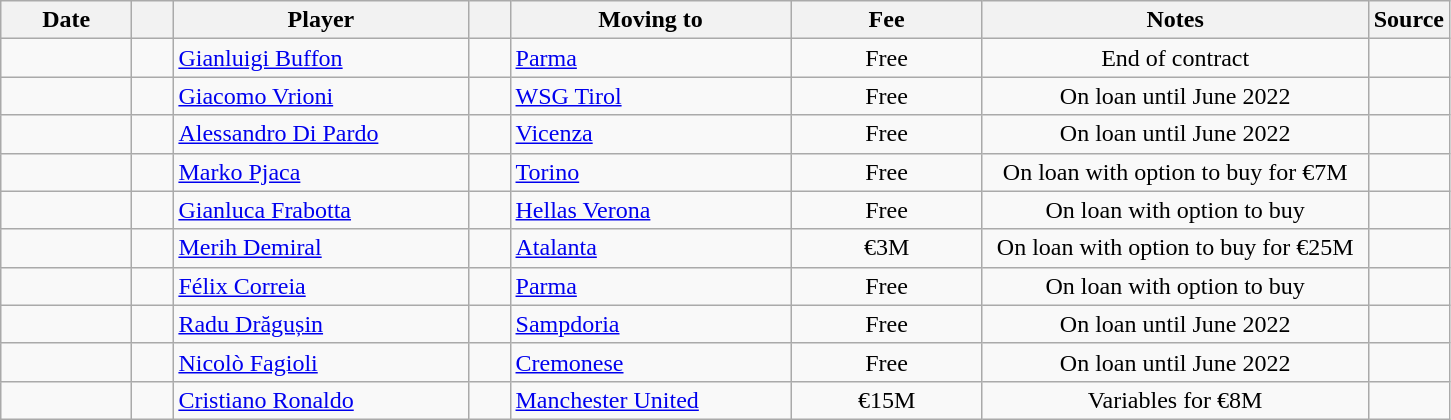<table class="wikitable sortable">
<tr>
<th style="width:80px;">Date</th>
<th style="width:20px;"></th>
<th style="width:190px;">Player</th>
<th style="width:20px;"></th>
<th style="width:180px;">Moving to</th>
<th style="width:120px;" class="unsortable">Fee</th>
<th style="width:250px;" class="unsortable">Notes</th>
<th style="width:20px;">Source</th>
</tr>
<tr>
<td></td>
<td align="center"></td>
<td> <a href='#'>Gianluigi Buffon</a></td>
<td align="center"></td>
<td> <a href='#'>Parma</a></td>
<td align="center">Free</td>
<td align="center">End of contract</td>
<td></td>
</tr>
<tr>
<td></td>
<td align="center"></td>
<td> <a href='#'>Giacomo Vrioni</a></td>
<td align="center"></td>
<td> <a href='#'>WSG Tirol</a></td>
<td align="center">Free</td>
<td align="center">On loan until June 2022</td>
<td></td>
</tr>
<tr>
<td></td>
<td align="center"></td>
<td> <a href='#'>Alessandro Di Pardo</a></td>
<td align="center"></td>
<td> <a href='#'>Vicenza</a></td>
<td align="center">Free</td>
<td align="center">On loan until June 2022</td>
<td></td>
</tr>
<tr>
<td></td>
<td align=center></td>
<td> <a href='#'>Marko Pjaca</a></td>
<td align="center"></td>
<td align=left> <a href='#'>Torino</a></td>
<td align="center">Free</td>
<td align=center>On loan with option to buy for €7M</td>
<td></td>
</tr>
<tr>
<td></td>
<td align=center></td>
<td> <a href='#'>Gianluca Frabotta</a></td>
<td align="center"></td>
<td align=left> <a href='#'>Hellas Verona</a></td>
<td align="center">Free</td>
<td align=center>On loan with option to buy</td>
<td></td>
</tr>
<tr>
<td></td>
<td align=center></td>
<td> <a href='#'>Merih Demiral</a></td>
<td align="center"></td>
<td align=left> <a href='#'>Atalanta</a></td>
<td align="center">€3M</td>
<td align=center>On loan with option to buy for €25M</td>
<td></td>
</tr>
<tr>
<td></td>
<td align=center></td>
<td> <a href='#'>Félix Correia</a></td>
<td align="center"></td>
<td align=left> <a href='#'>Parma</a></td>
<td align="center">Free</td>
<td align=center>On loan with option to buy</td>
<td></td>
</tr>
<tr>
<td></td>
<td align="center"></td>
<td> <a href='#'>Radu Drăgușin</a></td>
<td align="center"></td>
<td> <a href='#'>Sampdoria</a></td>
<td align="center">Free</td>
<td align="center">On loan until June 2022</td>
<td></td>
</tr>
<tr>
<td></td>
<td align="center"></td>
<td> <a href='#'>Nicolò Fagioli</a></td>
<td align="center"></td>
<td> <a href='#'>Cremonese</a></td>
<td align="center">Free</td>
<td align="center">On loan until June 2022</td>
<td></td>
</tr>
<tr>
<td></td>
<td align=center></td>
<td> <a href='#'>Cristiano Ronaldo</a></td>
<td align="center"></td>
<td align=left> <a href='#'>Manchester United</a></td>
<td align="center">€15M</td>
<td align=center>Variables for €8M</td>
<td></td>
</tr>
</table>
